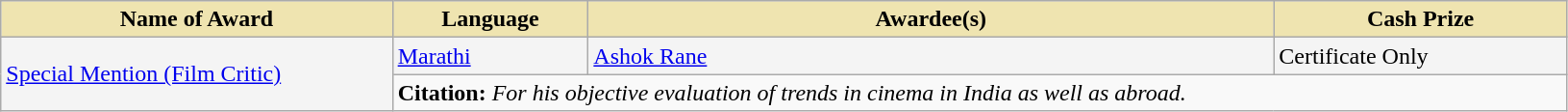<table class="wikitable">
<tr>
<th style="background-color:#EFE4B0;width:20%;">Name of Award</th>
<th style="background-color:#EFE4B0;width:10%;">Language</th>
<th style="background-color:#EFE4B0;width:35%;">Awardee(s)</th>
<th style="background-color:#EFE4B0;width:15%;">Cash Prize</th>
</tr>
<tr style="background-color:#F4F4F4">
<td rowspan="2"><a href='#'>Special Mention (Film Critic)</a></td>
<td><a href='#'>Marathi</a></td>
<td><a href='#'>Ashok Rane</a></td>
<td>Certificate Only</td>
</tr>
<tr style="background-color:#F9F9F9">
<td colspan="4"><strong>Citation:</strong> <em>For his objective evaluation of trends in cinema in India as well as abroad.</em></td>
</tr>
</table>
